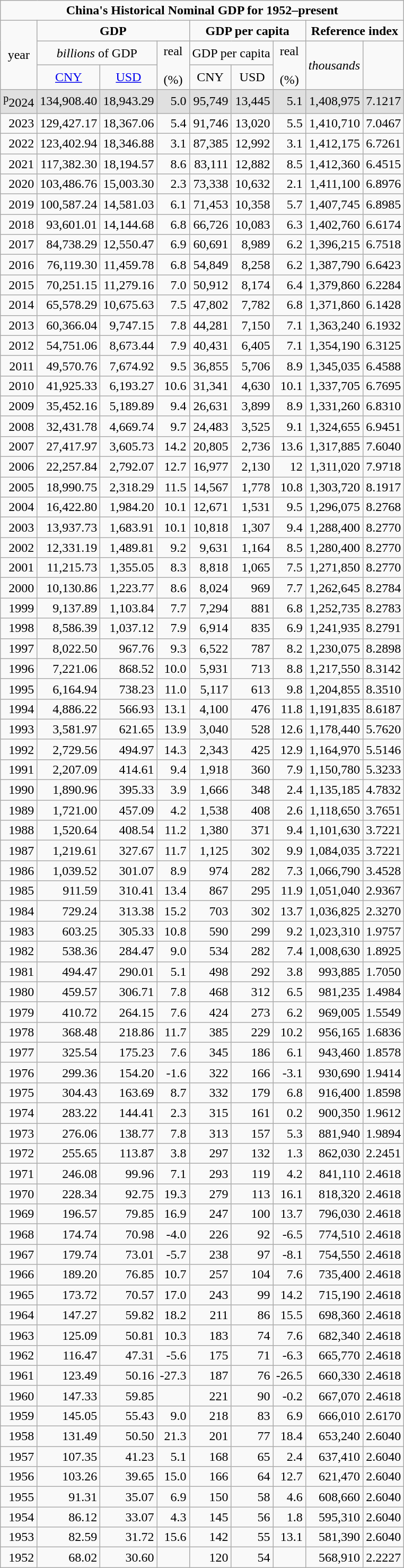<table class="wikitable sortable">
<tr>
<td style="text-align:center;" colspan="9"><strong>China's Historical Nominal GDP for 1952–present</strong> <br></td>
</tr>
<tr align=center>
<td style="text-align:center;" rowspan="3">year</td>
<td style="text-align:center;" colspan="3"><strong>GDP</strong></td>
<td style="text-align:center;" colspan="3"><strong>GDP per capita</strong><br> <em></em></td>
<td style="text-align:center;" colspan="2"><strong>Reference index</strong></td>
</tr>
<tr align=center>
<td style="text-align:center;" colspan="2"><em>billions</em> of GDP</td>
<td style="text-align:center;" rowspan="2">real<br><br>(%)</td>
<td style="text-align:center;" colspan="2">GDP per capita</td>
<td style="text-align:center;" rowspan="2">real<br><br>(%)</td>
<td style="text-align:center;" rowspan="2"><em>thousands</em><br></td>
<td style="text-align:center;" rowspan="2"><em></em><br></td>
</tr>
<tr align=center>
<td><a href='#'>CNY</a></td>
<td><a href='#'>USD</a></td>
<td>CNY</td>
<td>USD</td>
</tr>
<tr style="text-align:right; background:#e0e0e0;">
<td><sup>p</sup>2024</td>
<td>134,908.40</td>
<td>18,943.29</td>
<td>5.0</td>
<td>95,749</td>
<td>13,445</td>
<td>5.1</td>
<td>1,408,975</td>
<td>7.1217</td>
</tr>
<tr align=right>
<td>2023</td>
<td>129,427.17</td>
<td>18,367.06</td>
<td>5.4</td>
<td>91,746</td>
<td>13,020</td>
<td>5.5</td>
<td>1,410,710</td>
<td>7.0467</td>
</tr>
<tr align=right>
<td>2022</td>
<td>123,402.94</td>
<td>18,346.88</td>
<td>3.1</td>
<td>87,385</td>
<td>12,992</td>
<td>3.1</td>
<td>1,412,175</td>
<td>6.7261</td>
</tr>
<tr align=right>
<td>2021</td>
<td>117,382.30</td>
<td>18,194.57</td>
<td>8.6</td>
<td>83,111</td>
<td>12,882</td>
<td>8.5</td>
<td>1,412,360</td>
<td>6.4515</td>
</tr>
<tr align=right>
<td>2020</td>
<td>103,486.76</td>
<td>15,003.30</td>
<td>2.3</td>
<td>73,338</td>
<td>10,632</td>
<td>2.1</td>
<td>1,411,100</td>
<td>6.8976</td>
</tr>
<tr align=right>
<td>2019</td>
<td>100,587.24</td>
<td>14,581.03</td>
<td>6.1</td>
<td>71,453</td>
<td>10,358</td>
<td>5.7</td>
<td>1,407,745</td>
<td>6.8985</td>
</tr>
<tr align=right>
<td>2018</td>
<td>93,601.01</td>
<td>14,144.68</td>
<td>6.8</td>
<td>66,726</td>
<td>10,083</td>
<td>6.3</td>
<td>1,402,760</td>
<td>6.6174</td>
</tr>
<tr align=right>
<td>2017</td>
<td>84,738.29</td>
<td>12,550.47</td>
<td>6.9</td>
<td>60,691</td>
<td>8,989</td>
<td>6.2</td>
<td>1,396,215</td>
<td>6.7518</td>
</tr>
<tr align=right>
<td>2016</td>
<td>76,119.30</td>
<td>11,459.78</td>
<td>6.8</td>
<td>54,849</td>
<td>8,258</td>
<td>6.2</td>
<td>1,387,790</td>
<td>6.6423</td>
</tr>
<tr align=right>
<td>2015</td>
<td>70,251.15</td>
<td>11,279.16</td>
<td>7.0</td>
<td>50,912</td>
<td>8,174</td>
<td>6.4</td>
<td>1,379,860</td>
<td>6.2284</td>
</tr>
<tr align=right>
<td>2014</td>
<td>65,578.29</td>
<td>10,675.63</td>
<td>7.5</td>
<td>47,802</td>
<td>7,782</td>
<td>6.8</td>
<td>1,371,860</td>
<td>6.1428</td>
</tr>
<tr align=right>
<td>2013</td>
<td>60,366.04</td>
<td>9,747.15</td>
<td>7.8</td>
<td>44,281</td>
<td>7,150</td>
<td>7.1</td>
<td>1,363,240</td>
<td>6.1932</td>
</tr>
<tr align=right>
<td>2012</td>
<td>54,751.06</td>
<td>8,673.44</td>
<td>7.9</td>
<td>40,431</td>
<td>6,405</td>
<td>7.1</td>
<td>1,354,190</td>
<td>6.3125</td>
</tr>
<tr align=right>
<td>2011</td>
<td>49,570.76</td>
<td>7,674.92</td>
<td>9.5</td>
<td>36,855</td>
<td>5,706</td>
<td>8.9</td>
<td>1,345,035</td>
<td>6.4588</td>
</tr>
<tr align=right>
<td>2010</td>
<td>41,925.33</td>
<td>6,193.27</td>
<td>10.6</td>
<td>31,341</td>
<td>4,630</td>
<td>10.1</td>
<td>1,337,705</td>
<td>6.7695</td>
</tr>
<tr align=right>
<td>2009</td>
<td>35,452.16</td>
<td>5,189.89</td>
<td>9.4</td>
<td>26,631</td>
<td>3,899</td>
<td>8.9</td>
<td>1,331,260</td>
<td>6.8310</td>
</tr>
<tr align=right>
<td>2008</td>
<td>32,431.78</td>
<td>4,669.74</td>
<td>9.7</td>
<td>24,483</td>
<td>3,525</td>
<td>9.1</td>
<td>1,324,655</td>
<td>6.9451</td>
</tr>
<tr align=right>
<td>2007</td>
<td>27,417.97</td>
<td>3,605.73</td>
<td>14.2</td>
<td>20,805</td>
<td>2,736</td>
<td>13.6</td>
<td>1,317,885</td>
<td>7.6040</td>
</tr>
<tr align=right>
<td>2006</td>
<td>22,257.84</td>
<td>2,792.07</td>
<td>12.7</td>
<td>16,977</td>
<td>2,130</td>
<td>12</td>
<td>1,311,020</td>
<td>7.9718</td>
</tr>
<tr align=right>
<td>2005</td>
<td>18,990.75</td>
<td>2,318.29</td>
<td>11.5</td>
<td>14,567</td>
<td>1,778</td>
<td>10.8</td>
<td>1,303,720</td>
<td>8.1917</td>
</tr>
<tr align=right>
<td>2004</td>
<td>16,422.80</td>
<td>1,984.20</td>
<td>10.1</td>
<td>12,671</td>
<td>1,531</td>
<td>9.5</td>
<td>1,296,075</td>
<td>8.2768</td>
</tr>
<tr align=right>
<td>2003</td>
<td>13,937.73</td>
<td>1,683.91</td>
<td>10.1</td>
<td>10,818</td>
<td>1,307</td>
<td>9.4</td>
<td>1,288,400</td>
<td>8.2770</td>
</tr>
<tr align=right>
<td>2002</td>
<td>12,331.19</td>
<td>1,489.81</td>
<td>9.2</td>
<td>9,631</td>
<td>1,164</td>
<td>8.5</td>
<td>1,280,400</td>
<td>8.2770</td>
</tr>
<tr align=right>
<td>2001</td>
<td>11,215.73</td>
<td>1,355.05</td>
<td>8.3</td>
<td>8,818</td>
<td>1,065</td>
<td>7.5</td>
<td>1,271,850</td>
<td>8.2770</td>
</tr>
<tr align=right>
<td>2000</td>
<td>10,130.86</td>
<td>1,223.77</td>
<td>8.6</td>
<td>8,024</td>
<td>969</td>
<td>7.7</td>
<td>1,262,645</td>
<td>8.2784</td>
</tr>
<tr align=right>
<td>1999</td>
<td>9,137.89</td>
<td>1,103.84</td>
<td>7.7</td>
<td>7,294</td>
<td>881</td>
<td>6.8</td>
<td>1,252,735</td>
<td>8.2783</td>
</tr>
<tr align=right>
<td>1998</td>
<td>8,586.39</td>
<td>1,037.12</td>
<td>7.9</td>
<td>6,914</td>
<td>835</td>
<td>6.9</td>
<td>1,241,935</td>
<td>8.2791</td>
</tr>
<tr align=right>
<td>1997</td>
<td>8,022.50</td>
<td>967.76</td>
<td>9.3</td>
<td>6,522</td>
<td>787</td>
<td>8.2</td>
<td>1,230,075</td>
<td>8.2898</td>
</tr>
<tr align=right>
<td>1996</td>
<td>7,221.06</td>
<td>868.52</td>
<td>10.0</td>
<td>5,931</td>
<td>713</td>
<td>8.8</td>
<td>1,217,550</td>
<td>8.3142</td>
</tr>
<tr align=right>
<td>1995</td>
<td>6,164.94</td>
<td>738.23</td>
<td>11.0</td>
<td>5,117</td>
<td>613</td>
<td>9.8</td>
<td>1,204,855</td>
<td>8.3510</td>
</tr>
<tr align=right>
<td>1994</td>
<td>4,886.22</td>
<td>566.93</td>
<td>13.1</td>
<td>4,100</td>
<td>476</td>
<td>11.8</td>
<td>1,191,835</td>
<td>8.6187</td>
</tr>
<tr align=right>
<td>1993</td>
<td>3,581.97</td>
<td>621.65</td>
<td>13.9</td>
<td>3,040</td>
<td>528</td>
<td>12.6</td>
<td>1,178,440</td>
<td>5.7620</td>
</tr>
<tr align=right>
<td>1992</td>
<td>2,729.56</td>
<td>494.97</td>
<td>14.3</td>
<td>2,343</td>
<td>425</td>
<td>12.9</td>
<td>1,164,970</td>
<td>5.5146</td>
</tr>
<tr align=right>
<td>1991</td>
<td>2,207.09</td>
<td>414.61</td>
<td>9.4</td>
<td>1,918</td>
<td>360</td>
<td>7.9</td>
<td>1,150,780</td>
<td>5.3233</td>
</tr>
<tr align=right>
<td>1990</td>
<td>1,890.96</td>
<td>395.33</td>
<td>3.9</td>
<td>1,666</td>
<td>348</td>
<td>2.4</td>
<td>1,135,185</td>
<td>4.7832</td>
</tr>
<tr align=right>
<td>1989</td>
<td>1,721.00</td>
<td>457.09</td>
<td>4.2</td>
<td>1,538</td>
<td>408</td>
<td>2.6</td>
<td>1,118,650</td>
<td>3.7651</td>
</tr>
<tr align=right>
<td>1988</td>
<td>1,520.64</td>
<td>408.54</td>
<td>11.2</td>
<td>1,380</td>
<td>371</td>
<td>9.4</td>
<td>1,101,630</td>
<td>3.7221</td>
</tr>
<tr align=right>
<td>1987</td>
<td>1,219.61</td>
<td>327.67</td>
<td>11.7</td>
<td>1,125</td>
<td>302</td>
<td>9.9</td>
<td>1,084,035</td>
<td>3.7221</td>
</tr>
<tr align=right>
<td>1986</td>
<td>1,039.52</td>
<td>301.07</td>
<td>8.9</td>
<td>974</td>
<td>282</td>
<td>7.3</td>
<td>1,066,790</td>
<td>3.4528</td>
</tr>
<tr align=right>
<td>1985</td>
<td>911.59</td>
<td>310.41</td>
<td>13.4</td>
<td>867</td>
<td>295</td>
<td>11.9</td>
<td>1,051,040</td>
<td>2.9367</td>
</tr>
<tr align=right>
<td>1984</td>
<td>729.24</td>
<td>313.38</td>
<td>15.2</td>
<td>703</td>
<td>302</td>
<td>13.7</td>
<td>1,036,825</td>
<td>2.3270</td>
</tr>
<tr align=right>
<td>1983</td>
<td>603.25</td>
<td>305.33</td>
<td>10.8</td>
<td>590</td>
<td>299</td>
<td>9.2</td>
<td>1,023,310</td>
<td>1.9757</td>
</tr>
<tr align=right>
<td>1982</td>
<td>538.36</td>
<td>284.47</td>
<td>9.0</td>
<td>534</td>
<td>282</td>
<td>7.4</td>
<td>1,008,630</td>
<td>1.8925</td>
</tr>
<tr align=right>
<td>1981</td>
<td>494.47</td>
<td>290.01</td>
<td>5.1</td>
<td>498</td>
<td>292</td>
<td>3.8</td>
<td>993,885</td>
<td>1.7050</td>
</tr>
<tr align=right>
<td>1980</td>
<td>459.57</td>
<td>306.71</td>
<td>7.8</td>
<td>468</td>
<td>312</td>
<td>6.5</td>
<td>981,235</td>
<td>1.4984</td>
</tr>
<tr align=right>
<td>1979</td>
<td>410.72</td>
<td>264.15</td>
<td>7.6</td>
<td>424</td>
<td>273</td>
<td>6.2</td>
<td>969,005</td>
<td>1.5549</td>
</tr>
<tr align=right>
<td>1978</td>
<td>368.48</td>
<td>218.86</td>
<td>11.7</td>
<td>385</td>
<td>229</td>
<td>10.2</td>
<td>956,165</td>
<td>1.6836</td>
</tr>
<tr align=right>
<td>1977</td>
<td>325.54</td>
<td>175.23</td>
<td>7.6</td>
<td>345</td>
<td>186</td>
<td>6.1</td>
<td>943,460</td>
<td>1.8578</td>
</tr>
<tr align=right>
<td>1976</td>
<td>299.36</td>
<td>154.20</td>
<td>-1.6</td>
<td>322</td>
<td>166</td>
<td>-3.1</td>
<td>930,690</td>
<td>1.9414</td>
</tr>
<tr align=right>
<td>1975</td>
<td>304.43</td>
<td>163.69</td>
<td>8.7</td>
<td>332</td>
<td>179</td>
<td>6.8</td>
<td>916,400</td>
<td>1.8598</td>
</tr>
<tr align=right>
<td>1974</td>
<td>283.22</td>
<td>144.41</td>
<td>2.3</td>
<td>315</td>
<td>161</td>
<td>0.2</td>
<td>900,350</td>
<td>1.9612</td>
</tr>
<tr align=right>
<td>1973</td>
<td>276.06</td>
<td>138.77</td>
<td>7.8</td>
<td>313</td>
<td>157</td>
<td>5.3</td>
<td>881,940</td>
<td>1.9894</td>
</tr>
<tr align=right>
<td>1972</td>
<td>255.65</td>
<td>113.87</td>
<td>3.8</td>
<td>297</td>
<td>132</td>
<td>1.3</td>
<td>862,030</td>
<td>2.2451</td>
</tr>
<tr align=right>
<td>1971</td>
<td>246.08</td>
<td>99.96</td>
<td>7.1</td>
<td>293</td>
<td>119</td>
<td>4.2</td>
<td>841,110</td>
<td>2.4618</td>
</tr>
<tr align=right>
<td>1970</td>
<td>228.34</td>
<td>92.75</td>
<td>19.3</td>
<td>279</td>
<td>113</td>
<td>16.1</td>
<td>818,320</td>
<td>2.4618</td>
</tr>
<tr align=right>
<td>1969</td>
<td>196.57</td>
<td>79.85</td>
<td>16.9</td>
<td>247</td>
<td>100</td>
<td>13.7</td>
<td>796,030</td>
<td>2.4618</td>
</tr>
<tr align=right>
<td>1968</td>
<td>174.74</td>
<td>70.98</td>
<td>-4.0</td>
<td>226</td>
<td>92</td>
<td>-6.5</td>
<td>774,510</td>
<td>2.4618</td>
</tr>
<tr align=right>
<td>1967</td>
<td>179.74</td>
<td>73.01</td>
<td>-5.7</td>
<td>238</td>
<td>97</td>
<td>-8.1</td>
<td>754,550</td>
<td>2.4618</td>
</tr>
<tr align=right>
<td>1966</td>
<td>189.20</td>
<td>76.85</td>
<td>10.7</td>
<td>257</td>
<td>104</td>
<td>7.6</td>
<td>735,400</td>
<td>2.4618</td>
</tr>
<tr align=right>
<td>1965</td>
<td>173.72</td>
<td>70.57</td>
<td>17.0</td>
<td>243</td>
<td>99</td>
<td>14.2</td>
<td>715,190</td>
<td>2.4618</td>
</tr>
<tr align=right>
<td>1964</td>
<td>147.27</td>
<td>59.82</td>
<td>18.2</td>
<td>211</td>
<td>86</td>
<td>15.5</td>
<td>698,360</td>
<td>2.4618</td>
</tr>
<tr align=right>
<td>1963</td>
<td>125.09</td>
<td>50.81</td>
<td>10.3</td>
<td>183</td>
<td>74</td>
<td>7.6</td>
<td>682,340</td>
<td>2.4618</td>
</tr>
<tr align=right>
<td>1962</td>
<td>116.47</td>
<td>47.31</td>
<td>-5.6</td>
<td>175</td>
<td>71</td>
<td>-6.3</td>
<td>665,770</td>
<td>2.4618</td>
</tr>
<tr align=right>
<td>1961</td>
<td>123.49</td>
<td>50.16</td>
<td>-27.3</td>
<td>187</td>
<td>76</td>
<td>-26.5</td>
<td>660,330</td>
<td>2.4618</td>
</tr>
<tr align=right>
<td>1960</td>
<td>147.33</td>
<td>59.85</td>
<td></td>
<td>221</td>
<td>90</td>
<td>-0.2</td>
<td>667,070</td>
<td>2.4618</td>
</tr>
<tr align=right>
<td>1959</td>
<td>145.05</td>
<td>55.43</td>
<td>9.0</td>
<td>218</td>
<td>83</td>
<td>6.9</td>
<td>666,010</td>
<td>2.6170</td>
</tr>
<tr align=right>
<td>1958</td>
<td>131.49</td>
<td>50.50</td>
<td>21.3</td>
<td>201</td>
<td>77</td>
<td>18.4</td>
<td>653,240</td>
<td>2.6040</td>
</tr>
<tr align=right>
<td>1957</td>
<td>107.35</td>
<td>41.23</td>
<td>5.1</td>
<td>168</td>
<td>65</td>
<td>2.4</td>
<td>637,410</td>
<td>2.6040</td>
</tr>
<tr align=right>
<td>1956</td>
<td>103.26</td>
<td>39.65</td>
<td>15.0</td>
<td>166</td>
<td>64</td>
<td>12.7</td>
<td>621,470</td>
<td>2.6040</td>
</tr>
<tr align=right>
<td>1955</td>
<td>91.31</td>
<td>35.07</td>
<td>6.9</td>
<td>150</td>
<td>58</td>
<td>4.6</td>
<td>608,660</td>
<td>2.6040</td>
</tr>
<tr align=right>
<td>1954</td>
<td>86.12</td>
<td>33.07</td>
<td>4.3</td>
<td>145</td>
<td>56</td>
<td>1.8</td>
<td>595,310</td>
<td>2.6040</td>
</tr>
<tr align=right>
<td>1953</td>
<td>82.59</td>
<td>31.72</td>
<td>15.6</td>
<td>142</td>
<td>55</td>
<td>13.1</td>
<td>581,390</td>
<td>2.6040</td>
</tr>
<tr align=right>
<td>1952</td>
<td>68.02</td>
<td>30.60</td>
<td></td>
<td>120</td>
<td>54</td>
<td></td>
<td>568,910</td>
<td>2.2227</td>
</tr>
</table>
